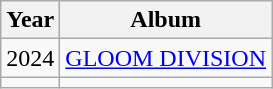<table class="wikitable">
<tr>
<th>Year</th>
<th>Album</th>
</tr>
<tr>
<td>2024</td>
<td><a href='#'>GLOOM DIVISION</a></td>
</tr>
<tr>
<td></td>
<td></td>
</tr>
</table>
